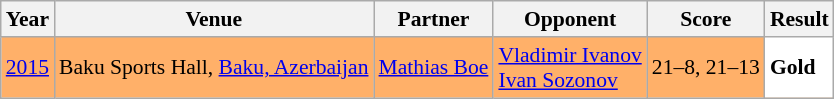<table class="sortable wikitable" style="font-size: 90%;">
<tr>
<th>Year</th>
<th>Venue</th>
<th>Partner</th>
<th>Opponent</th>
<th>Score</th>
<th>Result</th>
</tr>
<tr style="background:#FFB069">
<td align="center"><a href='#'>2015</a></td>
<td align="left">Baku Sports Hall, <a href='#'>Baku, Azerbaijan</a></td>
<td align="left"> <a href='#'>Mathias Boe</a></td>
<td align="left"> <a href='#'>Vladimir Ivanov</a> <br>  <a href='#'>Ivan Sozonov</a></td>
<td align="left">21–8, 21–13</td>
<td style="text-align:left; background:white"> <strong>Gold</strong></td>
</tr>
</table>
